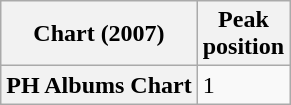<table class="wikitable sortable">
<tr>
<th>Chart (2007)</th>
<th>Peak<br>position</th>
</tr>
<tr>
<th>PH Albums Chart</th>
<td>1</td>
</tr>
</table>
